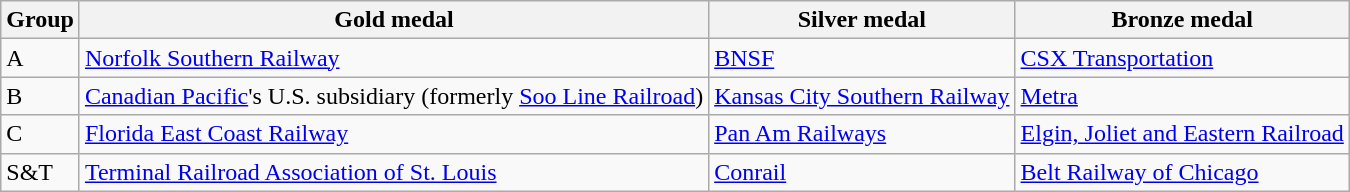<table class="wikitable">
<tr>
<th>Group</th>
<th>Gold medal</th>
<th>Silver medal</th>
<th>Bronze medal</th>
</tr>
<tr>
<td>A</td>
<td><a href='#'>Norfolk Southern Railway</a></td>
<td><a href='#'>BNSF</a></td>
<td><a href='#'>CSX Transportation</a></td>
</tr>
<tr>
<td>B</td>
<td><a href='#'>Canadian Pacific</a>'s U.S. subsidiary (formerly <a href='#'>Soo Line Railroad</a>)</td>
<td><a href='#'>Kansas City Southern Railway</a></td>
<td><a href='#'>Metra</a></td>
</tr>
<tr>
<td>C</td>
<td><a href='#'>Florida East Coast Railway</a></td>
<td><a href='#'>Pan Am Railways</a></td>
<td><a href='#'>Elgin, Joliet and Eastern Railroad</a></td>
</tr>
<tr>
<td>S&T</td>
<td><a href='#'>Terminal Railroad Association of St. Louis</a></td>
<td><a href='#'>Conrail</a></td>
<td><a href='#'>Belt Railway of Chicago</a></td>
</tr>
</table>
